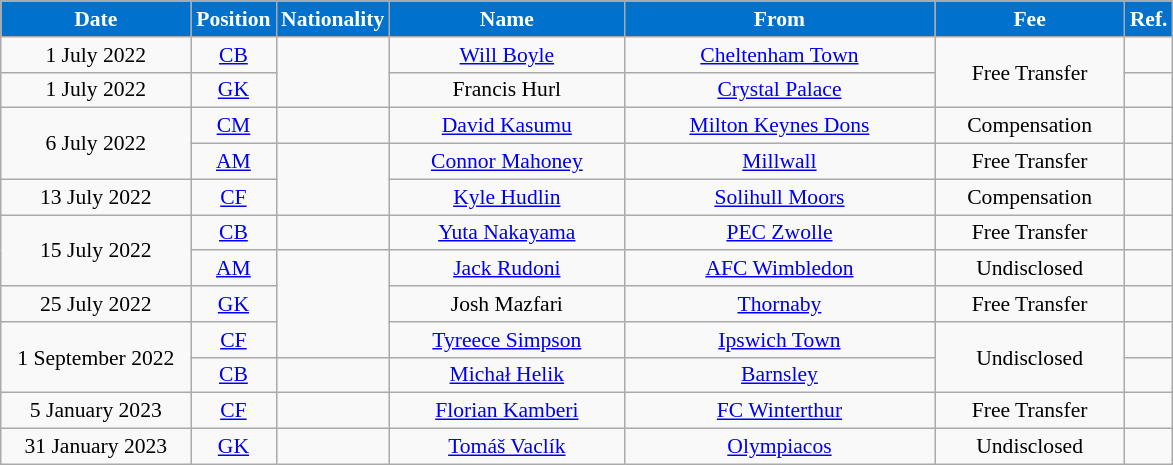<table class="wikitable"  style="text-align:center; font-size:90%; ">
<tr>
<th style="background:#0072ce; color:#ffffff; width:120px;">Date</th>
<th style="background:#0072ce; color:#ffffff; width:50px;">Position</th>
<th style="background:#0072ce; color:#ffffff; width:50px;">Nationality</th>
<th style="background:#0072ce; color:#ffffff; width:150px;">Name</th>
<th style="background:#0072ce; color:#ffffff; width:200px;">From</th>
<th style="background:#0072ce; color:#ffffff; width:120px;">Fee</th>
<th style="background:#0072ce; color:#ffffff; width:25px;">Ref.</th>
</tr>
<tr>
<td>1 July 2022</td>
<td><a href='#'>CB</a></td>
<td rowspan="2"></td>
<td><a href='#'>Will Boyle</a></td>
<td> <a href='#'>Cheltenham Town</a></td>
<td rowspan="2">Free Transfer</td>
<td></td>
</tr>
<tr>
<td>1 July 2022</td>
<td><a href='#'>GK</a></td>
<td>Francis Hurl</td>
<td> <a href='#'>Crystal Palace</a></td>
<td></td>
</tr>
<tr>
<td rowspan="2">6 July 2022</td>
<td><a href='#'>CM</a></td>
<td></td>
<td><a href='#'>David Kasumu</a></td>
<td> <a href='#'>Milton Keynes Dons</a></td>
<td>Compensation</td>
<td></td>
</tr>
<tr>
<td><a href='#'>AM</a></td>
<td rowspan="2"></td>
<td><a href='#'>Connor Mahoney</a></td>
<td> <a href='#'>Millwall</a></td>
<td>Free Transfer</td>
<td></td>
</tr>
<tr>
<td>13 July 2022</td>
<td><a href='#'>CF</a></td>
<td><a href='#'>Kyle Hudlin</a></td>
<td> <a href='#'>Solihull Moors</a></td>
<td>Compensation</td>
<td></td>
</tr>
<tr>
<td rowspan="2">15 July 2022</td>
<td><a href='#'>CB</a></td>
<td></td>
<td><a href='#'>Yuta Nakayama</a></td>
<td> <a href='#'>PEC Zwolle</a></td>
<td>Free Transfer</td>
<td></td>
</tr>
<tr>
<td><a href='#'>AM</a></td>
<td rowspan="3"></td>
<td><a href='#'>Jack Rudoni</a></td>
<td> <a href='#'>AFC Wimbledon</a></td>
<td>Undisclosed</td>
<td></td>
</tr>
<tr>
<td>25 July 2022</td>
<td><a href='#'>GK</a></td>
<td>Josh Mazfari</td>
<td> <a href='#'>Thornaby</a></td>
<td>Free Transfer</td>
<td></td>
</tr>
<tr>
<td rowspan="2">1 September 2022</td>
<td><a href='#'>CF</a></td>
<td><a href='#'>Tyreece Simpson</a></td>
<td> <a href='#'>Ipswich Town</a></td>
<td rowspan="2">Undisclosed</td>
<td></td>
</tr>
<tr>
<td><a href='#'>CB</a></td>
<td></td>
<td><a href='#'>Michał Helik</a></td>
<td> <a href='#'>Barnsley</a></td>
<td></td>
</tr>
<tr>
<td>5 January 2023</td>
<td><a href='#'>CF</a></td>
<td></td>
<td><a href='#'>Florian Kamberi</a></td>
<td> <a href='#'>FC Winterthur</a></td>
<td>Free Transfer</td>
<td></td>
</tr>
<tr>
<td>31 January 2023</td>
<td><a href='#'>GK</a></td>
<td></td>
<td><a href='#'>Tomáš Vaclík</a></td>
<td> <a href='#'>Olympiacos</a></td>
<td>Undisclosed</td>
<td></td>
</tr>
</table>
